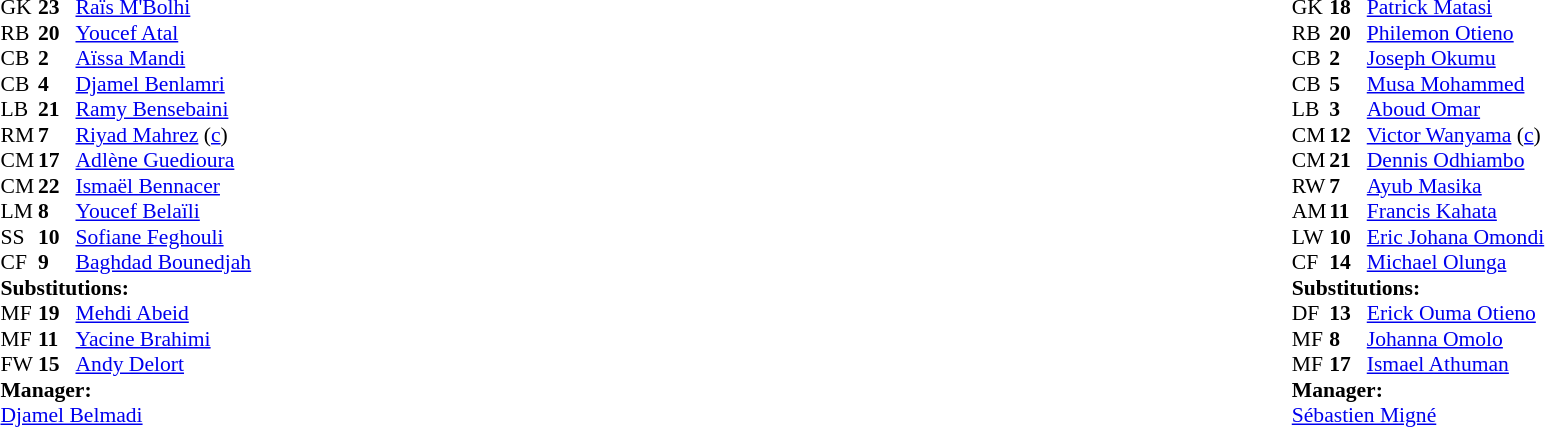<table width="100%">
<tr>
<td valign="top" width="40%"><br><table style="font-size:90%" cellspacing="0" cellpadding="0">
<tr>
<th width=25></th>
<th width=25></th>
</tr>
<tr>
<td>GK</td>
<td><strong>23</strong></td>
<td><a href='#'>Raïs M'Bolhi</a></td>
</tr>
<tr>
<td>RB</td>
<td><strong>20</strong></td>
<td><a href='#'>Youcef Atal</a></td>
</tr>
<tr>
<td>CB</td>
<td><strong>2</strong></td>
<td><a href='#'>Aïssa Mandi</a></td>
</tr>
<tr>
<td>CB</td>
<td><strong>4</strong></td>
<td><a href='#'>Djamel Benlamri</a></td>
</tr>
<tr>
<td>LB</td>
<td><strong>21</strong></td>
<td><a href='#'>Ramy Bensebaini</a></td>
</tr>
<tr>
<td>RM</td>
<td><strong>7</strong></td>
<td><a href='#'>Riyad Mahrez</a> (<a href='#'>c</a>)</td>
</tr>
<tr>
<td>CM</td>
<td><strong>17</strong></td>
<td><a href='#'>Adlène Guedioura</a></td>
<td></td>
<td></td>
</tr>
<tr>
<td>CM</td>
<td><strong>22</strong></td>
<td><a href='#'>Ismaël Bennacer</a></td>
</tr>
<tr>
<td>LM</td>
<td><strong>8</strong></td>
<td><a href='#'>Youcef Belaïli</a></td>
<td></td>
<td></td>
</tr>
<tr>
<td>SS</td>
<td><strong>10</strong></td>
<td><a href='#'>Sofiane Feghouli</a></td>
</tr>
<tr>
<td>CF</td>
<td><strong>9</strong></td>
<td><a href='#'>Baghdad Bounedjah</a></td>
<td></td>
<td></td>
</tr>
<tr>
<td colspan=3><strong>Substitutions:</strong></td>
</tr>
<tr>
<td>MF</td>
<td><strong>19</strong></td>
<td><a href='#'>Mehdi Abeid</a></td>
<td></td>
<td></td>
</tr>
<tr>
<td>MF</td>
<td><strong>11</strong></td>
<td><a href='#'>Yacine Brahimi</a></td>
<td></td>
<td></td>
</tr>
<tr>
<td>FW</td>
<td><strong>15</strong></td>
<td><a href='#'>Andy Delort</a></td>
<td></td>
<td></td>
</tr>
<tr>
<td colspan=3><strong>Manager:</strong></td>
</tr>
<tr>
<td colspan=3><a href='#'>Djamel Belmadi</a></td>
</tr>
</table>
</td>
<td valign="top"></td>
<td valign="top" width="50%"><br><table style="font-size:90%; margin:auto" cellspacing="0" cellpadding="0">
<tr>
<th width=25></th>
<th width=25></th>
</tr>
<tr>
<td>GK</td>
<td><strong>18</strong></td>
<td><a href='#'>Patrick Matasi</a></td>
</tr>
<tr>
<td>RB</td>
<td><strong>20</strong></td>
<td><a href='#'>Philemon Otieno</a></td>
<td></td>
</tr>
<tr>
<td>CB</td>
<td><strong>2</strong></td>
<td><a href='#'>Joseph Okumu</a></td>
</tr>
<tr>
<td>CB</td>
<td><strong>5</strong></td>
<td><a href='#'>Musa Mohammed</a></td>
</tr>
<tr>
<td>LB</td>
<td><strong>3</strong></td>
<td><a href='#'>Aboud Omar</a></td>
<td></td>
</tr>
<tr>
<td>CM</td>
<td><strong>12</strong></td>
<td><a href='#'>Victor Wanyama</a> (<a href='#'>c</a>)</td>
</tr>
<tr>
<td>CM</td>
<td><strong>21</strong></td>
<td><a href='#'>Dennis Odhiambo</a></td>
<td></td>
<td></td>
</tr>
<tr>
<td>RW</td>
<td><strong>7</strong></td>
<td><a href='#'>Ayub Masika</a></td>
</tr>
<tr>
<td>AM</td>
<td><strong>11</strong></td>
<td><a href='#'>Francis Kahata</a></td>
<td></td>
<td></td>
</tr>
<tr>
<td>LW</td>
<td><strong>10</strong></td>
<td><a href='#'>Eric Johana Omondi</a></td>
<td></td>
<td></td>
</tr>
<tr>
<td>CF</td>
<td><strong>14</strong></td>
<td><a href='#'>Michael Olunga</a></td>
</tr>
<tr>
<td colspan=3><strong>Substitutions:</strong></td>
</tr>
<tr>
<td>DF</td>
<td><strong>13</strong></td>
<td><a href='#'>Erick Ouma Otieno</a></td>
<td></td>
<td></td>
</tr>
<tr>
<td>MF</td>
<td><strong>8</strong></td>
<td><a href='#'>Johanna Omolo</a></td>
<td></td>
<td></td>
</tr>
<tr>
<td>MF</td>
<td><strong>17</strong></td>
<td><a href='#'>Ismael Athuman</a></td>
<td></td>
<td></td>
</tr>
<tr>
<td colspan=3><strong>Manager:</strong></td>
</tr>
<tr>
<td colspan=3> <a href='#'>Sébastien Migné</a></td>
</tr>
</table>
</td>
</tr>
</table>
